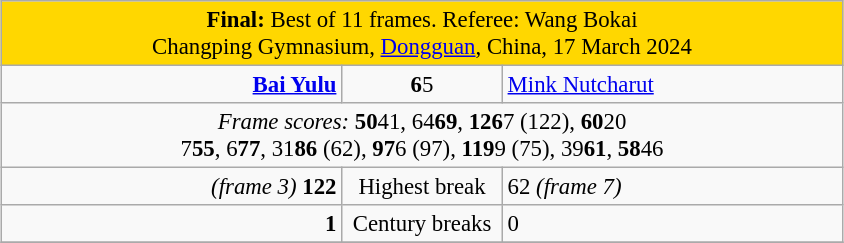<table class="wikitable" style="font-size: 95%; margin: 1em auto 1em auto;">
<tr>
<td colspan="3" align="center" bgcolor="#ffd700"><strong>Final:</strong> Best of 11 frames. Referee: Wang Bokai<br>Changping Gymnasium, <a href='#'>Dongguan</a>, China, 17 March 2024</td>
</tr>
<tr>
<td width="220" align="right"><strong><a href='#'>Bai Yulu</a></strong> <br></td>
<td width="100" align="center"><strong>6</strong>5</td>
<td width="220"><a href='#'>Mink Nutcharut</a> <br></td>
</tr>
<tr>
<td colspan="3" align="center" style="font-size: 100%"><em>Frame scores:</em> <strong>50</strong>41, 64<strong>69</strong>, <strong>126</strong>7 (122), <strong>60</strong>20<br>7<strong>55</strong>, 6<strong>77</strong>, 31<strong>86</strong> (62), <strong>97</strong>6 (97), <strong>119</strong>9 (75), 39<strong>61</strong>, <strong>58</strong>46</td>
</tr>
<tr>
<td align="right"><em>(frame 3)</em> <strong>122</strong></td>
<td align="center">Highest break</td>
<td>62 <em>(frame 7)</em></td>
</tr>
<tr>
<td align="right"><strong>1</strong></td>
<td align="center">Century breaks</td>
<td>0</td>
</tr>
<tr>
</tr>
</table>
